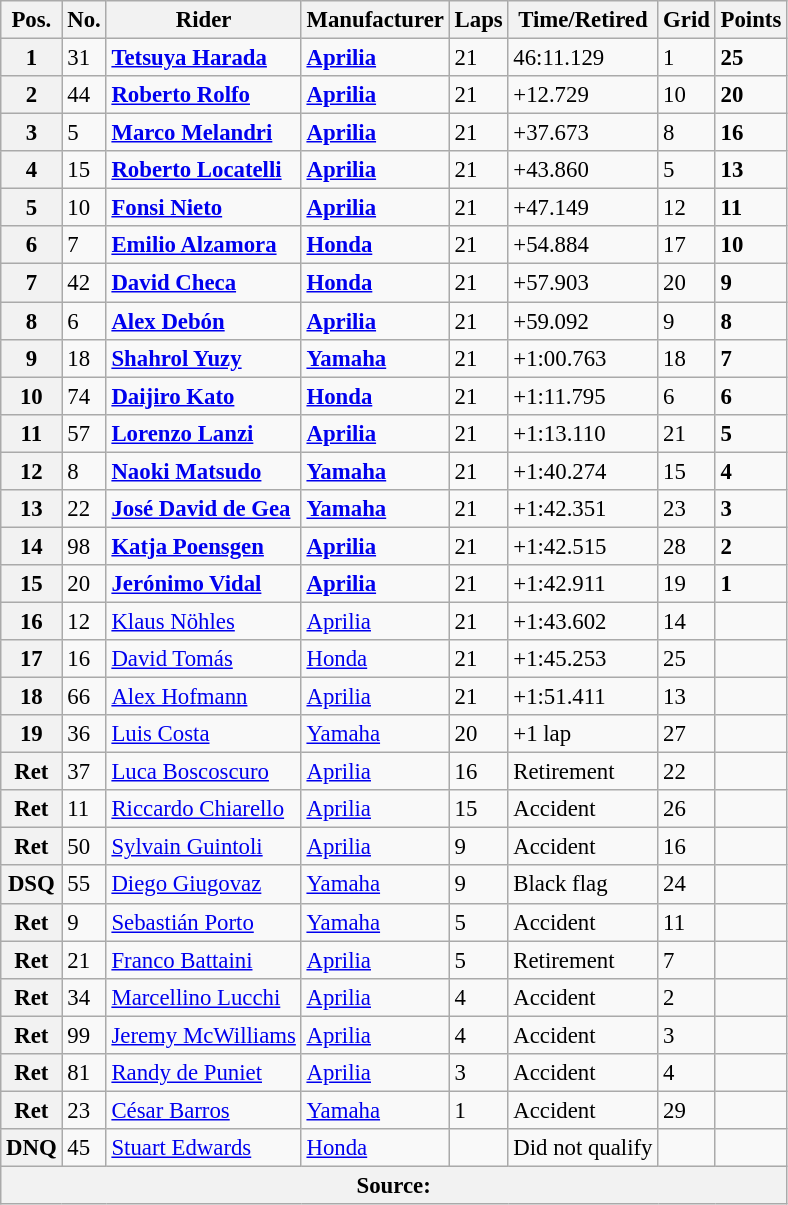<table class="wikitable" style="font-size: 95%;">
<tr>
<th>Pos.</th>
<th>No.</th>
<th>Rider</th>
<th>Manufacturer</th>
<th>Laps</th>
<th>Time/Retired</th>
<th>Grid</th>
<th>Points</th>
</tr>
<tr>
<th>1</th>
<td>31</td>
<td> <strong><a href='#'>Tetsuya Harada</a></strong></td>
<td><strong><a href='#'>Aprilia</a></strong></td>
<td>21</td>
<td>46:11.129</td>
<td>1</td>
<td><strong>25</strong></td>
</tr>
<tr>
<th>2</th>
<td>44</td>
<td> <strong><a href='#'>Roberto Rolfo</a></strong></td>
<td><strong><a href='#'>Aprilia</a></strong></td>
<td>21</td>
<td>+12.729</td>
<td>10</td>
<td><strong>20</strong></td>
</tr>
<tr>
<th>3</th>
<td>5</td>
<td> <strong><a href='#'>Marco Melandri</a></strong></td>
<td><strong><a href='#'>Aprilia</a></strong></td>
<td>21</td>
<td>+37.673</td>
<td>8</td>
<td><strong>16</strong></td>
</tr>
<tr>
<th>4</th>
<td>15</td>
<td> <strong><a href='#'>Roberto Locatelli</a></strong></td>
<td><strong><a href='#'>Aprilia</a></strong></td>
<td>21</td>
<td>+43.860</td>
<td>5</td>
<td><strong>13</strong></td>
</tr>
<tr>
<th>5</th>
<td>10</td>
<td> <strong><a href='#'>Fonsi Nieto</a></strong></td>
<td><strong><a href='#'>Aprilia</a></strong></td>
<td>21</td>
<td>+47.149</td>
<td>12</td>
<td><strong>11</strong></td>
</tr>
<tr>
<th>6</th>
<td>7</td>
<td> <strong><a href='#'>Emilio Alzamora</a></strong></td>
<td><strong><a href='#'>Honda</a></strong></td>
<td>21</td>
<td>+54.884</td>
<td>17</td>
<td><strong>10</strong></td>
</tr>
<tr>
<th>7</th>
<td>42</td>
<td> <strong><a href='#'>David Checa</a></strong></td>
<td><strong><a href='#'>Honda</a></strong></td>
<td>21</td>
<td>+57.903</td>
<td>20</td>
<td><strong>9</strong></td>
</tr>
<tr>
<th>8</th>
<td>6</td>
<td> <strong><a href='#'>Alex Debón</a></strong></td>
<td><strong><a href='#'>Aprilia</a></strong></td>
<td>21</td>
<td>+59.092</td>
<td>9</td>
<td><strong>8</strong></td>
</tr>
<tr>
<th>9</th>
<td>18</td>
<td> <strong><a href='#'>Shahrol Yuzy</a></strong></td>
<td><strong><a href='#'>Yamaha</a></strong></td>
<td>21</td>
<td>+1:00.763</td>
<td>18</td>
<td><strong>7</strong></td>
</tr>
<tr>
<th>10</th>
<td>74</td>
<td> <strong><a href='#'>Daijiro Kato</a></strong></td>
<td><strong><a href='#'>Honda</a></strong></td>
<td>21</td>
<td>+1:11.795</td>
<td>6</td>
<td><strong>6</strong></td>
</tr>
<tr>
<th>11</th>
<td>57</td>
<td> <strong><a href='#'>Lorenzo Lanzi</a></strong></td>
<td><strong><a href='#'>Aprilia</a></strong></td>
<td>21</td>
<td>+1:13.110</td>
<td>21</td>
<td><strong>5</strong></td>
</tr>
<tr>
<th>12</th>
<td>8</td>
<td> <strong><a href='#'>Naoki Matsudo</a></strong></td>
<td><strong><a href='#'>Yamaha</a></strong></td>
<td>21</td>
<td>+1:40.274</td>
<td>15</td>
<td><strong>4</strong></td>
</tr>
<tr>
<th>13</th>
<td>22</td>
<td> <strong><a href='#'>José David de Gea</a></strong></td>
<td><strong><a href='#'>Yamaha</a></strong></td>
<td>21</td>
<td>+1:42.351</td>
<td>23</td>
<td><strong>3</strong></td>
</tr>
<tr>
<th>14</th>
<td>98</td>
<td> <strong><a href='#'>Katja Poensgen</a></strong></td>
<td><strong><a href='#'>Aprilia</a></strong></td>
<td>21</td>
<td>+1:42.515</td>
<td>28</td>
<td><strong>2</strong></td>
</tr>
<tr>
<th>15</th>
<td>20</td>
<td> <strong><a href='#'>Jerónimo Vidal</a></strong></td>
<td><strong><a href='#'>Aprilia</a></strong></td>
<td>21</td>
<td>+1:42.911</td>
<td>19</td>
<td><strong>1</strong></td>
</tr>
<tr>
<th>16</th>
<td>12</td>
<td> <a href='#'>Klaus Nöhles</a></td>
<td><a href='#'>Aprilia</a></td>
<td>21</td>
<td>+1:43.602</td>
<td>14</td>
<td></td>
</tr>
<tr>
<th>17</th>
<td>16</td>
<td> <a href='#'>David Tomás</a></td>
<td><a href='#'>Honda</a></td>
<td>21</td>
<td>+1:45.253</td>
<td>25</td>
<td></td>
</tr>
<tr>
<th>18</th>
<td>66</td>
<td> <a href='#'>Alex Hofmann</a></td>
<td><a href='#'>Aprilia</a></td>
<td>21</td>
<td>+1:51.411</td>
<td>13</td>
<td></td>
</tr>
<tr>
<th>19</th>
<td>36</td>
<td> <a href='#'>Luis Costa</a></td>
<td><a href='#'>Yamaha</a></td>
<td>20</td>
<td>+1 lap</td>
<td>27</td>
<td></td>
</tr>
<tr>
<th>Ret</th>
<td>37</td>
<td> <a href='#'>Luca Boscoscuro</a></td>
<td><a href='#'>Aprilia</a></td>
<td>16</td>
<td>Retirement</td>
<td>22</td>
<td></td>
</tr>
<tr>
<th>Ret</th>
<td>11</td>
<td> <a href='#'>Riccardo Chiarello</a></td>
<td><a href='#'>Aprilia</a></td>
<td>15</td>
<td>Accident</td>
<td>26</td>
<td></td>
</tr>
<tr>
<th>Ret</th>
<td>50</td>
<td> <a href='#'>Sylvain Guintoli</a></td>
<td><a href='#'>Aprilia</a></td>
<td>9</td>
<td>Accident</td>
<td>16</td>
<td></td>
</tr>
<tr>
<th>DSQ</th>
<td>55</td>
<td> <a href='#'>Diego Giugovaz</a></td>
<td><a href='#'>Yamaha</a></td>
<td>9</td>
<td>Black flag</td>
<td>24</td>
<td></td>
</tr>
<tr>
<th>Ret</th>
<td>9</td>
<td> <a href='#'>Sebastián Porto</a></td>
<td><a href='#'>Yamaha</a></td>
<td>5</td>
<td>Accident</td>
<td>11</td>
<td></td>
</tr>
<tr>
<th>Ret</th>
<td>21</td>
<td> <a href='#'>Franco Battaini</a></td>
<td><a href='#'>Aprilia</a></td>
<td>5</td>
<td>Retirement</td>
<td>7</td>
<td></td>
</tr>
<tr>
<th>Ret</th>
<td>34</td>
<td> <a href='#'>Marcellino Lucchi</a></td>
<td><a href='#'>Aprilia</a></td>
<td>4</td>
<td>Accident</td>
<td>2</td>
<td></td>
</tr>
<tr>
<th>Ret</th>
<td>99</td>
<td> <a href='#'>Jeremy McWilliams</a></td>
<td><a href='#'>Aprilia</a></td>
<td>4</td>
<td>Accident</td>
<td>3</td>
<td></td>
</tr>
<tr>
<th>Ret</th>
<td>81</td>
<td> <a href='#'>Randy de Puniet</a></td>
<td><a href='#'>Aprilia</a></td>
<td>3</td>
<td>Accident</td>
<td>4</td>
<td></td>
</tr>
<tr>
<th>Ret</th>
<td>23</td>
<td> <a href='#'>César Barros</a></td>
<td><a href='#'>Yamaha</a></td>
<td>1</td>
<td>Accident</td>
<td>29</td>
<td></td>
</tr>
<tr>
<th>DNQ</th>
<td>45</td>
<td> <a href='#'>Stuart Edwards</a></td>
<td><a href='#'>Honda</a></td>
<td></td>
<td>Did not qualify</td>
<td></td>
<td></td>
</tr>
<tr>
<th colspan=8>Source: </th>
</tr>
</table>
